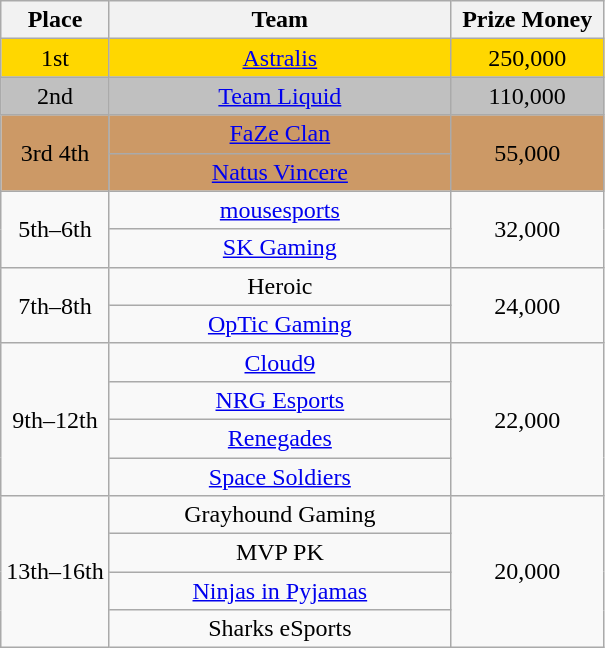<table class="wikitable" style="text-align:center">
<tr>
<th width="65px">Place</th>
<th width="220">Team</th>
<th width="95">Prize Money</th>
</tr>
<tr>
<td style="text-align:center; background:gold;">1st</td>
<td style="text-align:center; background:gold;"><a href='#'>Astralis</a></td>
<td style="text-align:center; background:gold;">250,000</td>
</tr>
<tr>
<td style="text-align:center; background:silver;">2nd</td>
<td style="text-align:center; background:silver;"><a href='#'>Team Liquid</a></td>
<td style="text-align:center; background:silver;">110,000</td>
</tr>
<tr>
<td style="text-align:center; background:#c96;" rowspan="2">3rd  4th</td>
<td style="text-align:center; background:#c96;"><a href='#'>FaZe Clan</a></td>
<td style="text-align:center; background:#c96;" rowspan="2">55,000</td>
</tr>
<tr>
<td style="text-align:center; background:#c96;"><a href='#'>Natus Vincere</a></td>
</tr>
<tr>
<td rowspan="2">5th–6th</td>
<td><a href='#'>mousesports</a></td>
<td rowspan="2">32,000</td>
</tr>
<tr>
<td><a href='#'>SK Gaming</a></td>
</tr>
<tr>
<td rowspan="2">7th–8th</td>
<td>Heroic</td>
<td rowspan="2">24,000</td>
</tr>
<tr>
<td><a href='#'>OpTic Gaming</a></td>
</tr>
<tr>
<td rowspan="4">9th–12th</td>
<td><a href='#'>Cloud9</a></td>
<td rowspan="4">22,000</td>
</tr>
<tr>
<td><a href='#'>NRG Esports</a></td>
</tr>
<tr>
<td><a href='#'>Renegades</a></td>
</tr>
<tr>
<td><a href='#'>Space Soldiers</a></td>
</tr>
<tr>
<td rowspan="4">13th–16th</td>
<td>Grayhound Gaming</td>
<td rowspan="4">20,000</td>
</tr>
<tr>
<td>MVP PK</td>
</tr>
<tr>
<td><a href='#'>Ninjas in Pyjamas</a></td>
</tr>
<tr>
<td>Sharks eSports</td>
</tr>
</table>
